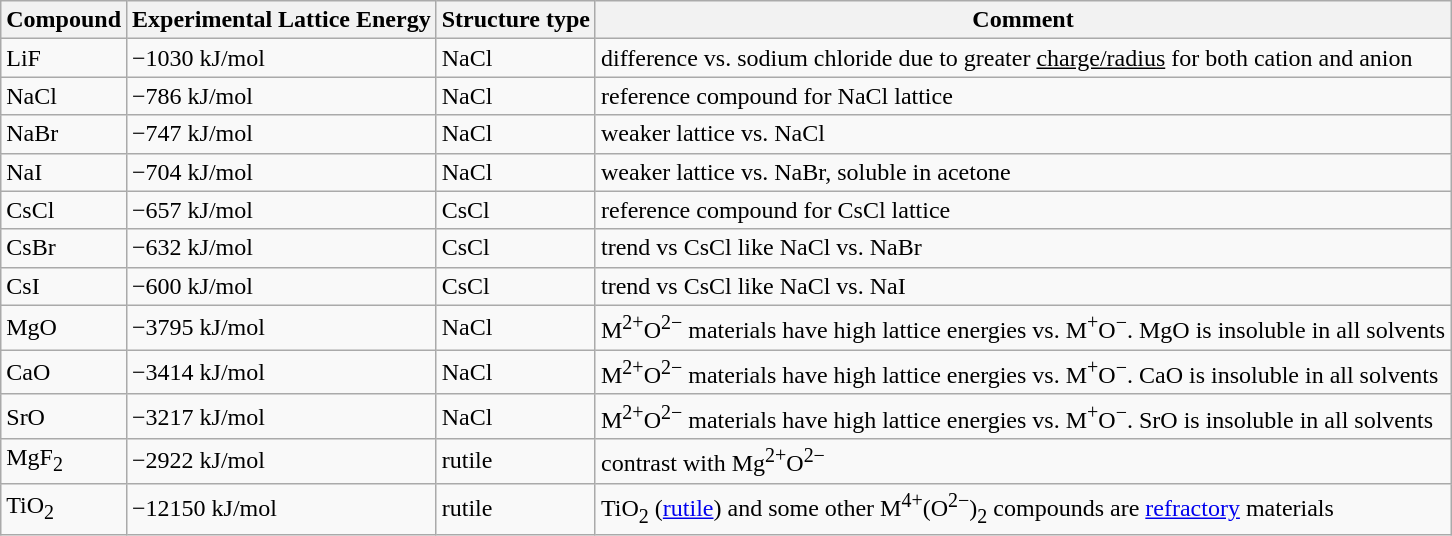<table class="wikitable" border="1">
<tr>
<th>Compound</th>
<th>Experimental Lattice Energy</th>
<th>Structure type</th>
<th>Comment</th>
</tr>
<tr>
<td>LiF</td>
<td>−1030 kJ/mol</td>
<td>NaCl</td>
<td>difference vs. sodium chloride due to greater <u>charge/radius</u> for both cation and anion</td>
</tr>
<tr>
<td>NaCl</td>
<td>−786 kJ/mol</td>
<td>NaCl</td>
<td>reference compound for NaCl lattice</td>
</tr>
<tr>
<td>NaBr</td>
<td>−747 kJ/mol</td>
<td>NaCl</td>
<td>weaker lattice vs. NaCl</td>
</tr>
<tr |>
<td>NaI</td>
<td>−704 kJ/mol</td>
<td>NaCl</td>
<td>weaker lattice vs. NaBr, soluble in acetone</td>
</tr>
<tr>
<td>CsCl</td>
<td>−657 kJ/mol</td>
<td>CsCl</td>
<td>reference compound for CsCl lattice</td>
</tr>
<tr>
<td>CsBr</td>
<td>−632 kJ/mol</td>
<td>CsCl</td>
<td>trend vs CsCl like NaCl vs. NaBr</td>
</tr>
<tr>
<td>CsI</td>
<td>−600 kJ/mol</td>
<td>CsCl</td>
<td>trend vs CsCl like NaCl vs. NaI</td>
</tr>
<tr>
<td>MgO</td>
<td>−3795 kJ/mol</td>
<td>NaCl</td>
<td>M<sup>2+</sup>O<sup>2−</sup> materials have high lattice energies vs. M<sup>+</sup>O<sup>−</sup>. MgO is insoluble in all solvents</td>
</tr>
<tr>
<td>CaO</td>
<td>−3414 kJ/mol</td>
<td>NaCl</td>
<td>M<sup>2+</sup>O<sup>2−</sup> materials have high lattice energies vs. M<sup>+</sup>O<sup>−</sup>. CaO is insoluble in all solvents</td>
</tr>
<tr>
<td>SrO</td>
<td>−3217 kJ/mol</td>
<td>NaCl</td>
<td>M<sup>2+</sup>O<sup>2−</sup> materials have high lattice energies vs. M<sup>+</sup>O<sup>−</sup>. SrO is insoluble in all solvents</td>
</tr>
<tr>
<td>MgF<sub>2</sub></td>
<td>−2922 kJ/mol</td>
<td>rutile</td>
<td>contrast with Mg<sup>2+</sup>O<sup>2−</sup></td>
</tr>
<tr>
<td>TiO<sub>2</sub></td>
<td>−12150 kJ/mol</td>
<td>rutile</td>
<td>TiO<sub>2</sub> (<a href='#'>rutile</a>) and some other M<sup>4+</sup>(O<sup>2−</sup>)<sub>2</sub> compounds are <a href='#'>refractory</a> materials</td>
</tr>
</table>
